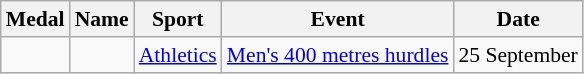<table class="wikitable sortable" style="font-size:90%">
<tr>
<th>Medal</th>
<th>Name</th>
<th>Sport</th>
<th>Event</th>
<th>Date</th>
</tr>
<tr>
<td></td>
<td></td>
<td><a href='#'>Athletics</a></td>
<td><a href='#'>Men's 400 metres hurdles</a></td>
<td>25 September</td>
</tr>
</table>
